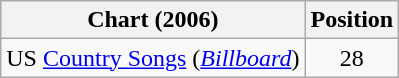<table class="wikitable sortable">
<tr>
<th scope="col">Chart (2006)</th>
<th scope="col">Position</th>
</tr>
<tr>
<td>US <a href='#'>Country Songs</a> (<em><a href='#'>Billboard</a></em>)</td>
<td align="center">28</td>
</tr>
</table>
